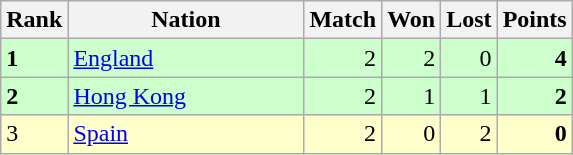<table class="wikitable">
<tr>
<th width=20>Rank</th>
<th width=150>Nation</th>
<th width=20>Match</th>
<th width=20>Won</th>
<th width=20>Lost</th>
<th width=20>Points</th>
</tr>
<tr style="text-align:right; background:#cfc;">
<td align="left"><strong>1</strong></td>
<td style="text-align:left;"> <a href='#'>England</a></td>
<td>2</td>
<td>2</td>
<td>0</td>
<td><strong>4</strong></td>
</tr>
<tr style="text-align:right; background:#cfc;">
<td align="left"><strong>2</strong></td>
<td style="text-align:left;"> <a href='#'>Hong Kong</a></td>
<td>2</td>
<td>1</td>
<td>1</td>
<td><strong>2</strong></td>
</tr>
<tr style="text-align:right; background:#ffc;">
<td align="left">3</td>
<td style="text-align:left;"> <a href='#'>Spain</a></td>
<td>2</td>
<td>0</td>
<td>2</td>
<td><strong>0</strong></td>
</tr>
</table>
